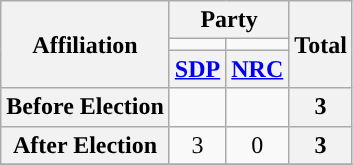<table class="wikitable" style="text-align:center">
<tr>
<th rowspan="3">Affiliation</th>
<th colspan="2">Party</th>
<th rowspan="3">Total</th>
</tr>
<tr>
<td style="background-color:"></td>
<td style="background-color:"></td>
</tr>
<tr>
<th><a href='#'>SDP</a></th>
<th><a href='#'>NRC</a></th>
</tr>
<tr>
<th>Before Election</th>
<td></td>
<td></td>
<th>3</th>
</tr>
<tr>
<th>After Election</th>
<td>3</td>
<td>0</td>
<th>3</th>
</tr>
<tr>
</tr>
</table>
